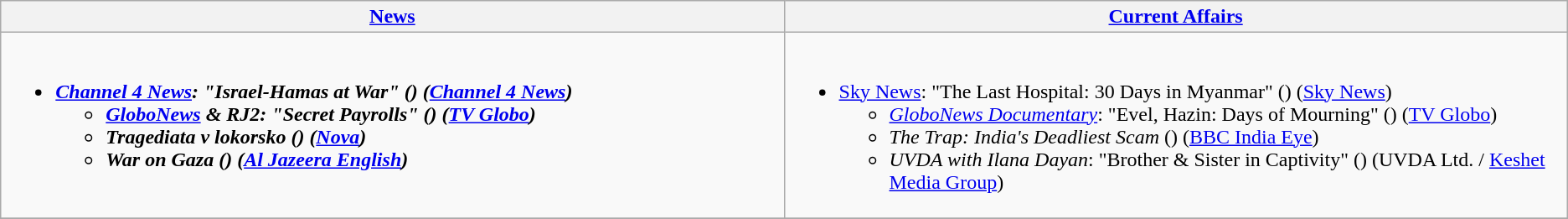<table class=wikitable>
<tr>
<th style="width:50%"><a href='#'>News</a></th>
<th style="width:50%"><a href='#'>Current Affairs</a></th>
</tr>
<tr>
<td valign="top"><br><ul><li><strong><em><a href='#'>Channel 4 News</a><em>: "Israel-Hamas at War" () (<a href='#'>Channel 4 News</a>)<strong><ul><li></em><a href='#'>GloboNews</a><em> & </em>RJ2<em>: "Secret Payrolls" () (<a href='#'>TV Globo</a>)</li><li></em>Tragediata v lokorsko<em> () (<a href='#'>Nova</a>)</li><li></em>War on Gaza<em> () (<a href='#'>Al Jazeera English</a>)</li></ul></li></ul></td>
<td valign="top"><br><ul><li></em></strong><a href='#'>Sky News</a></em>: "The Last Hospital: 30 Days in Myanmar" () (<a href='#'>Sky News</a>)</strong><ul><li><em><a href='#'>GloboNews Documentary</a></em>: "Evel, Hazin: Days of Mourning" () (<a href='#'>TV Globo</a>)</li><li><em>The Trap: India's Deadliest Scam</em> () (<a href='#'>BBC India Eye</a>)</li><li><em>UVDA with Ilana Dayan</em>: "Brother & Sister in Captivity" () (UVDA Ltd. / <a href='#'>Keshet Media Group</a>)</li></ul></li></ul></td>
</tr>
<tr>
</tr>
</table>
